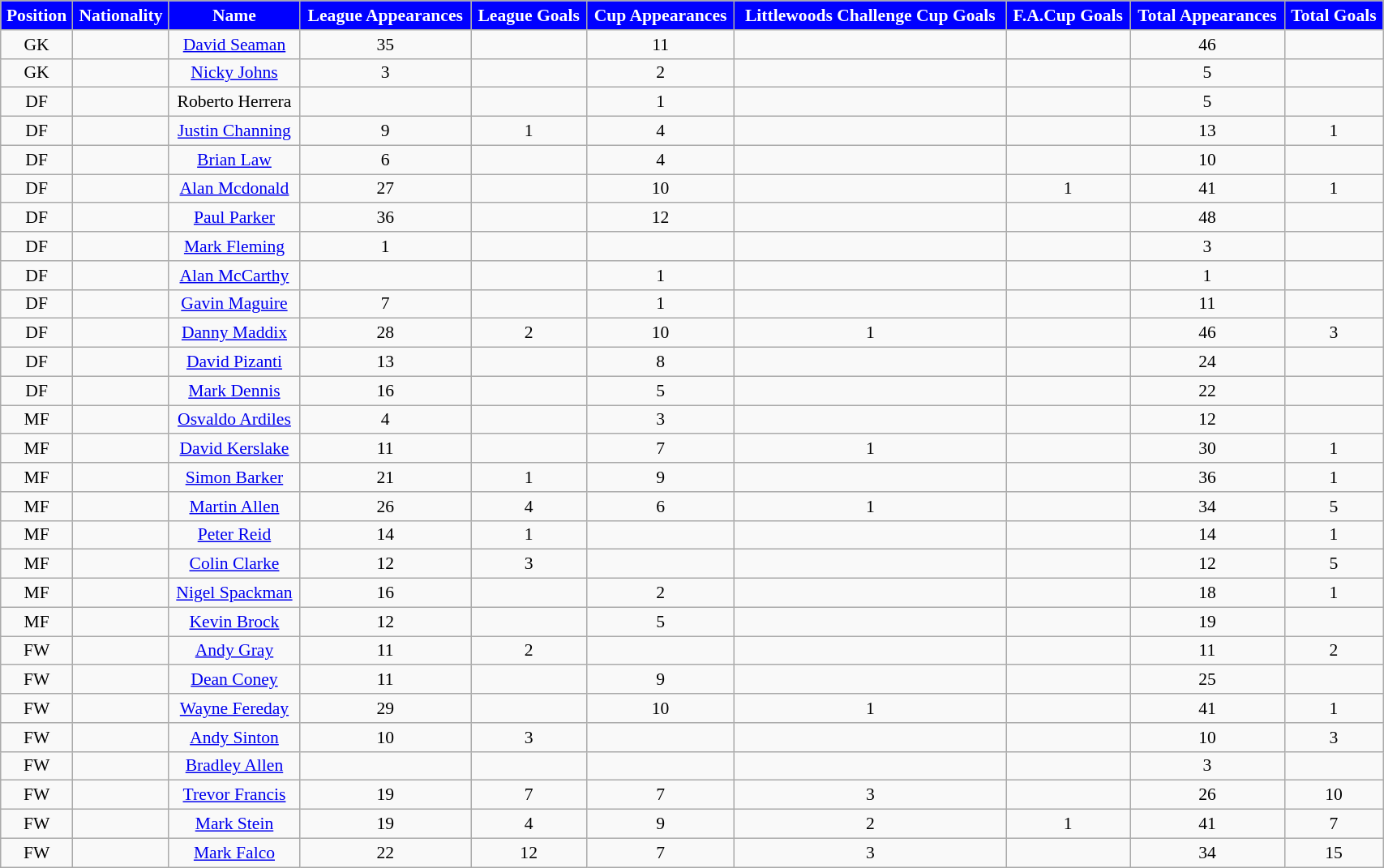<table class="wikitable" style="text-align:center; font-size:90%; width:90%;">
<tr>
<th style="background:#0000FF; color:#FFFFFF; text-align:center;">Position</th>
<th style="background:#0000FF; color:#FFFFFF; text-align:center;">Nationality</th>
<th style="background:#0000FF; color:#FFFFFF; text-align:center;"><strong>Name</strong></th>
<th style="background:#0000FF; color:#FFFFFF; text-align:center;">League Appearances</th>
<th style="background:#0000FF; color:#FFFFFF; text-align:center;">League Goals</th>
<th style="background:#0000FF; color:#FFFFFF; text-align:center;">Cup Appearances</th>
<th style="background:#0000FF; color:#FFFFFF; text-align:center;">Littlewoods Challenge Cup Goals</th>
<th style="background:#0000FF; color:#FFFFFF; text-align:center;">F.A.Cup Goals</th>
<th style="background:#0000FF; color:#FFFFFF; text-align:center;">Total Appearances</th>
<th style="background:#0000FF; color:#FFFFFF; text-align:center;">Total Goals</th>
</tr>
<tr>
<td>GK</td>
<td></td>
<td><a href='#'>David Seaman</a></td>
<td>35</td>
<td></td>
<td>11</td>
<td></td>
<td></td>
<td>46</td>
<td></td>
</tr>
<tr>
<td>GK</td>
<td></td>
<td><a href='#'>Nicky Johns</a></td>
<td>3</td>
<td></td>
<td>2</td>
<td></td>
<td></td>
<td>5</td>
<td></td>
</tr>
<tr>
<td>DF</td>
<td></td>
<td>Roberto Herrera</td>
<td></td>
<td></td>
<td>1</td>
<td></td>
<td></td>
<td>5</td>
<td></td>
</tr>
<tr>
<td>DF</td>
<td></td>
<td><a href='#'>Justin Channing</a></td>
<td>9</td>
<td>1</td>
<td>4</td>
<td></td>
<td></td>
<td>13</td>
<td>1</td>
</tr>
<tr>
<td>DF</td>
<td></td>
<td><a href='#'>Brian Law</a></td>
<td>6</td>
<td></td>
<td>4</td>
<td></td>
<td></td>
<td>10</td>
<td></td>
</tr>
<tr>
<td>DF</td>
<td></td>
<td><a href='#'>Alan Mcdonald</a></td>
<td>27</td>
<td></td>
<td>10</td>
<td></td>
<td>1</td>
<td>41</td>
<td>1</td>
</tr>
<tr>
<td>DF</td>
<td></td>
<td><a href='#'>Paul Parker</a></td>
<td>36</td>
<td></td>
<td>12</td>
<td></td>
<td></td>
<td>48</td>
<td></td>
</tr>
<tr>
<td>DF</td>
<td></td>
<td><a href='#'>Mark Fleming</a></td>
<td>1</td>
<td></td>
<td></td>
<td></td>
<td></td>
<td>3</td>
<td></td>
</tr>
<tr>
<td>DF</td>
<td></td>
<td><a href='#'>Alan McCarthy</a></td>
<td></td>
<td></td>
<td>1</td>
<td></td>
<td></td>
<td>1</td>
<td></td>
</tr>
<tr>
<td>DF</td>
<td></td>
<td><a href='#'>Gavin Maguire</a></td>
<td>7</td>
<td></td>
<td>1</td>
<td></td>
<td></td>
<td>11</td>
<td></td>
</tr>
<tr>
<td>DF</td>
<td></td>
<td><a href='#'>Danny Maddix</a></td>
<td>28</td>
<td>2</td>
<td>10</td>
<td>1</td>
<td></td>
<td>46</td>
<td>3</td>
</tr>
<tr>
<td>DF</td>
<td></td>
<td><a href='#'>David Pizanti</a></td>
<td>13</td>
<td></td>
<td>8</td>
<td></td>
<td></td>
<td>24</td>
<td></td>
</tr>
<tr>
<td>DF</td>
<td></td>
<td><a href='#'>Mark Dennis</a></td>
<td>16</td>
<td></td>
<td>5</td>
<td></td>
<td></td>
<td>22</td>
<td></td>
</tr>
<tr>
<td>MF</td>
<td></td>
<td><a href='#'>Osvaldo Ardiles</a></td>
<td>4</td>
<td></td>
<td>3</td>
<td></td>
<td></td>
<td>12</td>
<td></td>
</tr>
<tr>
<td>MF</td>
<td></td>
<td><a href='#'>David Kerslake</a></td>
<td>11</td>
<td></td>
<td>7</td>
<td>1</td>
<td></td>
<td>30</td>
<td>1</td>
</tr>
<tr>
<td>MF</td>
<td></td>
<td><a href='#'>Simon Barker</a></td>
<td>21</td>
<td>1</td>
<td>9</td>
<td></td>
<td></td>
<td>36</td>
<td>1</td>
</tr>
<tr>
<td>MF</td>
<td></td>
<td><a href='#'>Martin Allen</a></td>
<td>26</td>
<td>4</td>
<td>6</td>
<td>1</td>
<td></td>
<td>34</td>
<td>5</td>
</tr>
<tr>
<td>MF</td>
<td></td>
<td><a href='#'>Peter Reid</a></td>
<td>14</td>
<td>1</td>
<td></td>
<td></td>
<td></td>
<td>14</td>
<td>1</td>
</tr>
<tr>
<td>MF</td>
<td></td>
<td><a href='#'>Colin Clarke</a></td>
<td>12</td>
<td>3</td>
<td></td>
<td></td>
<td></td>
<td>12</td>
<td>5</td>
</tr>
<tr>
<td>MF</td>
<td></td>
<td><a href='#'>Nigel Spackman</a></td>
<td>16</td>
<td></td>
<td>2</td>
<td></td>
<td></td>
<td>18</td>
<td>1</td>
</tr>
<tr>
<td>MF</td>
<td></td>
<td><a href='#'>Kevin Brock</a></td>
<td>12</td>
<td></td>
<td>5</td>
<td></td>
<td></td>
<td>19</td>
<td></td>
</tr>
<tr>
<td>FW</td>
<td></td>
<td><a href='#'>Andy Gray</a></td>
<td>11</td>
<td>2</td>
<td></td>
<td></td>
<td></td>
<td>11</td>
<td>2</td>
</tr>
<tr>
<td>FW</td>
<td></td>
<td><a href='#'>Dean Coney</a></td>
<td>11</td>
<td></td>
<td>9</td>
<td></td>
<td></td>
<td>25</td>
<td></td>
</tr>
<tr>
<td>FW</td>
<td></td>
<td><a href='#'>Wayne Fereday</a></td>
<td>29</td>
<td></td>
<td>10</td>
<td>1</td>
<td></td>
<td>41</td>
<td>1</td>
</tr>
<tr>
<td>FW</td>
<td></td>
<td><a href='#'>Andy Sinton</a></td>
<td>10</td>
<td>3</td>
<td></td>
<td></td>
<td></td>
<td>10</td>
<td>3</td>
</tr>
<tr>
<td>FW</td>
<td></td>
<td><a href='#'>Bradley Allen</a></td>
<td></td>
<td></td>
<td></td>
<td></td>
<td></td>
<td>3</td>
<td></td>
</tr>
<tr>
<td>FW</td>
<td></td>
<td><a href='#'>Trevor Francis</a></td>
<td>19</td>
<td>7</td>
<td>7</td>
<td>3</td>
<td></td>
<td>26</td>
<td>10</td>
</tr>
<tr>
<td>FW</td>
<td></td>
<td><a href='#'>Mark Stein</a></td>
<td>19</td>
<td>4</td>
<td>9</td>
<td>2</td>
<td>1</td>
<td>41</td>
<td>7</td>
</tr>
<tr>
<td>FW</td>
<td></td>
<td><a href='#'>Mark Falco</a></td>
<td>22</td>
<td>12</td>
<td>7</td>
<td>3</td>
<td></td>
<td>34</td>
<td>15</td>
</tr>
</table>
